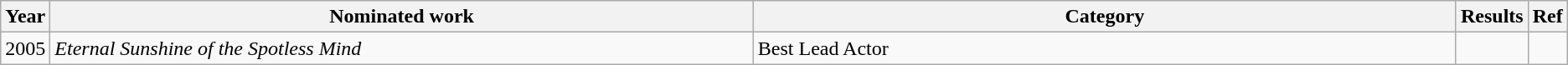<table class="wikitable">
<tr>
<th scope="col" style="width:1em;">Year</th>
<th scope="col" style="width:35em;">Nominated work</th>
<th scope="col" style="width:35em;">Category</th>
<th scope="col" style="width:1em;">Results</th>
<th scope="col" style="width:1em;">Ref</th>
</tr>
<tr>
<td>2005</td>
<td><em>Eternal Sunshine of the Spotless Mind</em></td>
<td>Best Lead Actor</td>
<td></td>
<td></td>
</tr>
</table>
